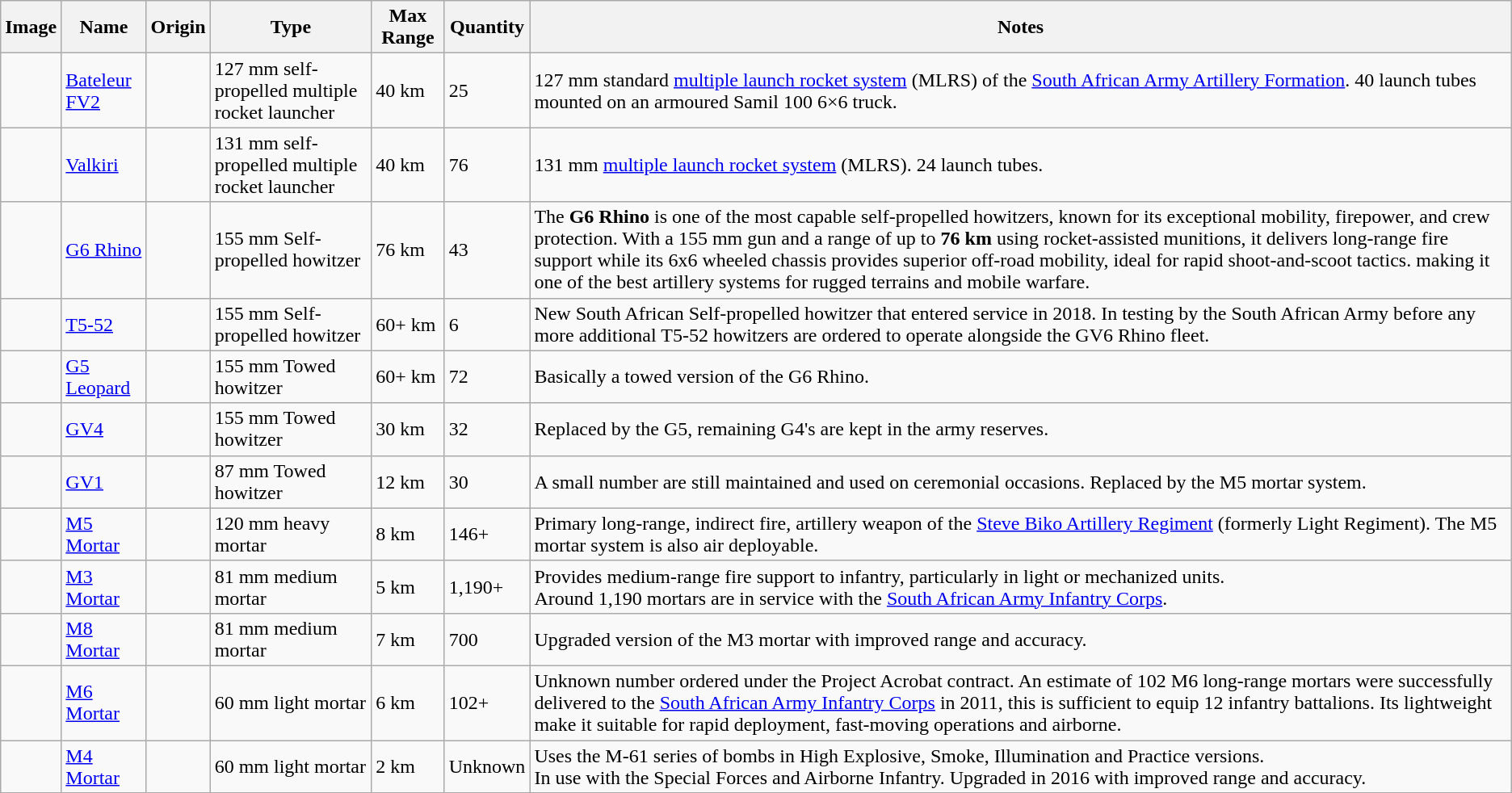<table class="wikitable">
<tr>
<th>Image</th>
<th>Name</th>
<th>Origin</th>
<th>Type</th>
<th>Max Range</th>
<th>Quantity</th>
<th>Notes</th>
</tr>
<tr>
<td></td>
<td><a href='#'>Bateleur FV2</a></td>
<td></td>
<td>127 mm self-propelled multiple rocket launcher</td>
<td>40 km</td>
<td>25</td>
<td>127 mm standard <a href='#'>multiple launch rocket system</a> (MLRS) of the <a href='#'>South African Army Artillery Formation</a>. 40 launch tubes mounted on an armoured Samil 100 6×6 truck.</td>
</tr>
<tr>
<td></td>
<td><a href='#'>Valkiri</a></td>
<td></td>
<td>131 mm self-propelled multiple rocket launcher</td>
<td>40 km</td>
<td>76</td>
<td>131 mm <a href='#'>multiple launch rocket system</a> (MLRS). 24 launch tubes.</td>
</tr>
<tr>
<td></td>
<td><a href='#'>G6 Rhino</a></td>
<td></td>
<td>155 mm Self-propelled howitzer</td>
<td>76 km</td>
<td>43</td>
<td>The <strong>G6 Rhino</strong> is one of the most capable self-propelled howitzers, known for its exceptional mobility, firepower, and crew protection. With a 155 mm gun and a range of up to <strong>76 km</strong> using rocket-assisted munitions, it delivers long-range fire support while its 6x6 wheeled chassis provides superior off-road mobility, ideal for rapid shoot-and-scoot tactics. making it one of the best artillery systems for rugged terrains and mobile warfare.</td>
</tr>
<tr>
<td></td>
<td><a href='#'>T5-52</a></td>
<td></td>
<td>155 mm Self-propelled howitzer</td>
<td>60+ km</td>
<td>6</td>
<td>New South African Self-propelled howitzer that entered service in 2018. In testing by the South African Army before any more additional T5-52 howitzers are ordered to operate alongside the GV6 Rhino fleet.</td>
</tr>
<tr>
<td></td>
<td><a href='#'>G5 Leopard</a></td>
<td></td>
<td>155 mm Towed howitzer</td>
<td>60+ km</td>
<td>72</td>
<td>Basically a towed version of the G6 Rhino.</td>
</tr>
<tr>
<td></td>
<td><a href='#'>GV4</a></td>
<td></td>
<td>155 mm Towed howitzer</td>
<td>30 km</td>
<td>32</td>
<td>Replaced by the G5, remaining G4's are kept in the army reserves.</td>
</tr>
<tr>
<td></td>
<td><a href='#'>GV1</a></td>
<td></td>
<td>87 mm Towed howitzer</td>
<td>12 km</td>
<td>30</td>
<td>A small number are still maintained and used on ceremonial occasions. Replaced by the M5 mortar system.</td>
</tr>
<tr>
<td></td>
<td><a href='#'>M5 Mortar</a></td>
<td></td>
<td>120 mm heavy mortar</td>
<td>8 km</td>
<td>146+</td>
<td>Primary long-range, indirect fire, artillery weapon of the <a href='#'>Steve Biko Artillery Regiment</a> (formerly Light Regiment). The M5 mortar system is also air deployable.</td>
</tr>
<tr>
<td></td>
<td><a href='#'>M3 Mortar</a></td>
<td></td>
<td>81 mm medium mortar</td>
<td>5 km</td>
<td>1,190+</td>
<td>Provides medium-range fire support to infantry, particularly in light or mechanized units.<br>Around 1,190 mortars are in service with the <a href='#'>South African Army Infantry Corps</a>.</td>
</tr>
<tr>
<td></td>
<td><a href='#'>M8 Mortar</a></td>
<td></td>
<td>81 mm medium mortar</td>
<td>7 km</td>
<td>700</td>
<td>Upgraded version of the M3 mortar with improved range and accuracy.</td>
</tr>
<tr>
<td></td>
<td><a href='#'>M6 Mortar</a></td>
<td></td>
<td>60 mm light mortar</td>
<td>6 km</td>
<td>102+</td>
<td>Unknown number ordered under the Project Acrobat contract. An estimate of 102 M6 long-range mortars were successfully delivered to the <a href='#'>South African Army Infantry Corps</a> in 2011, this is sufficient to equip 12 infantry battalions. Its lightweight make it suitable for rapid deployment, fast-moving operations and airborne.</td>
</tr>
<tr>
<td></td>
<td><a href='#'>M4 Mortar</a></td>
<td></td>
<td>60 mm light mortar</td>
<td>2 km</td>
<td>Unknown</td>
<td>Uses the M-61 series of bombs in High Explosive, Smoke, Illumination and Practice versions.<br>In use with the Special Forces and Airborne Infantry. Upgraded in 2016 with improved range and accuracy.</td>
</tr>
</table>
